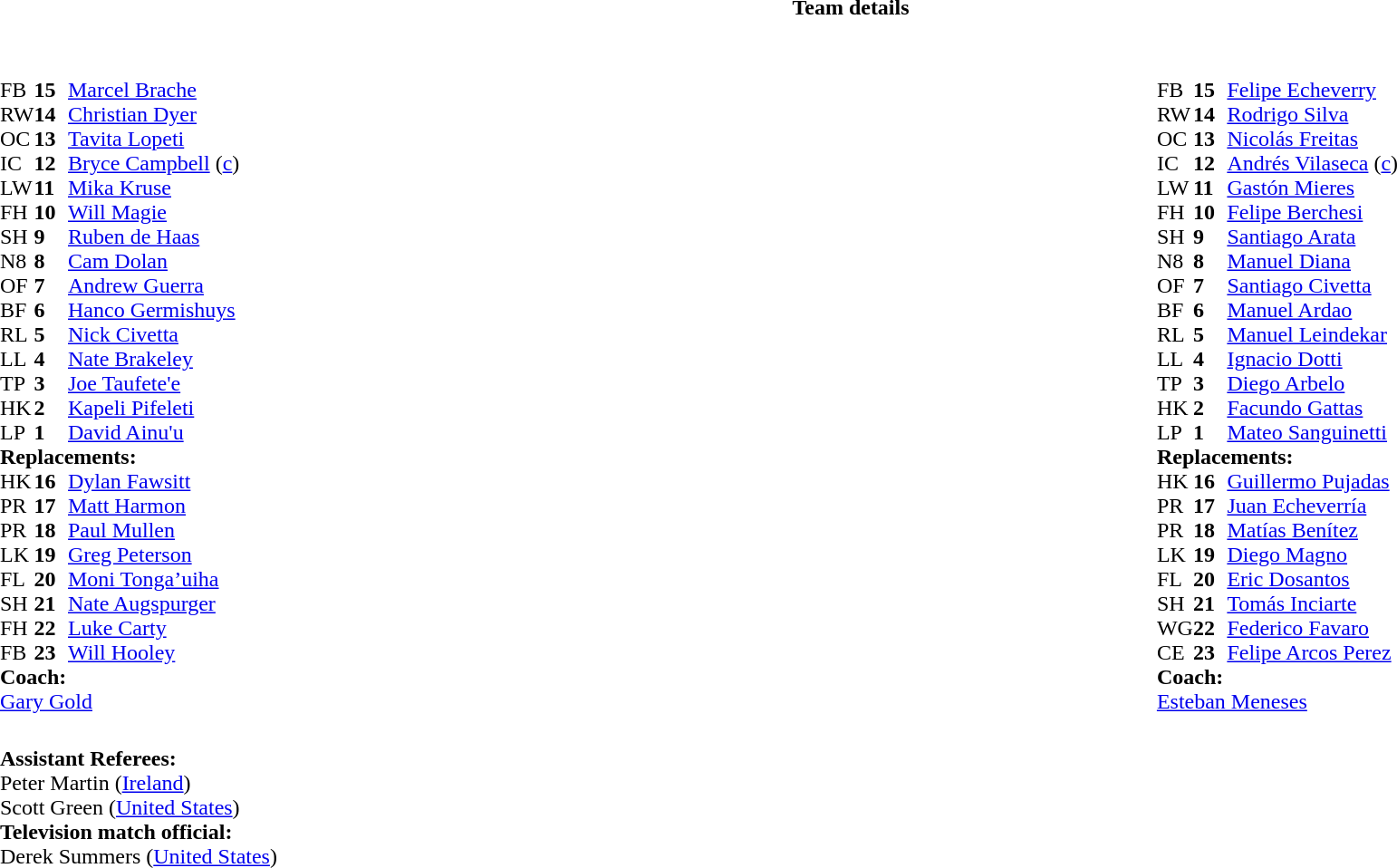<table border="0" width="100%" class="collapsible collapsed">
<tr>
<th>Team details</th>
</tr>
<tr>
<td><br><table width="100%">
<tr>
<td valign="top" width="50%"><br><table style="font-size: 100%" cellspacing="0" cellpadding="0">
<tr>
<th width="25"></th>
<th width="25"></th>
</tr>
<tr>
<td>FB</td>
<td><strong>15</strong></td>
<td><a href='#'>Marcel Brache</a></td>
</tr>
<tr>
<td>RW</td>
<td><strong>14</strong></td>
<td><a href='#'>Christian Dyer</a></td>
</tr>
<tr>
<td>OC</td>
<td><strong>13</strong></td>
<td><a href='#'>Tavita Lopeti</a></td>
</tr>
<tr>
<td>IC</td>
<td><strong>12</strong></td>
<td><a href='#'>Bryce Campbell</a> (<a href='#'>c</a>)</td>
</tr>
<tr>
<td>LW</td>
<td><strong>11</strong></td>
<td><a href='#'>Mika Kruse</a></td>
<td></td>
<td></td>
</tr>
<tr>
<td>FH</td>
<td><strong>10</strong></td>
<td><a href='#'>Will Magie</a></td>
<td></td>
<td></td>
</tr>
<tr>
<td>SH</td>
<td><strong>9</strong></td>
<td><a href='#'>Ruben de Haas</a></td>
<td></td>
<td></td>
</tr>
<tr>
<td>N8</td>
<td><strong>8</strong></td>
<td><a href='#'>Cam Dolan</a></td>
<td></td>
<td></td>
</tr>
<tr>
<td>OF</td>
<td><strong>7</strong></td>
<td><a href='#'>Andrew Guerra</a></td>
</tr>
<tr>
<td>BF</td>
<td><strong>6</strong></td>
<td><a href='#'>Hanco Germishuys</a></td>
</tr>
<tr>
<td>RL</td>
<td><strong>5</strong></td>
<td><a href='#'>Nick Civetta</a></td>
</tr>
<tr>
<td>LL</td>
<td><strong>4</strong></td>
<td><a href='#'>Nate Brakeley</a></td>
<td></td>
<td></td>
</tr>
<tr>
<td>TP</td>
<td><strong>3</strong></td>
<td><a href='#'>Joe Taufete'e</a></td>
<td></td>
<td></td>
</tr>
<tr>
<td>HK</td>
<td><strong>2</strong></td>
<td><a href='#'>Kapeli Pifeleti</a></td>
<td></td>
<td></td>
</tr>
<tr>
<td>LP</td>
<td><strong>1</strong></td>
<td><a href='#'>David Ainu'u</a></td>
<td></td>
<td></td>
</tr>
<tr>
<td colspan=3><strong>Replacements:</strong></td>
</tr>
<tr>
<td>HK</td>
<td><strong>16</strong></td>
<td><a href='#'>Dylan Fawsitt</a></td>
<td></td>
<td></td>
</tr>
<tr>
<td>PR</td>
<td><strong>17</strong></td>
<td><a href='#'>Matt Harmon</a></td>
<td></td>
<td></td>
</tr>
<tr>
<td>PR</td>
<td><strong>18</strong></td>
<td><a href='#'>Paul Mullen</a></td>
<td></td>
<td></td>
</tr>
<tr>
<td>LK</td>
<td><strong>19</strong></td>
<td><a href='#'>Greg Peterson</a></td>
<td></td>
<td></td>
</tr>
<tr>
<td>FL</td>
<td><strong>20</strong></td>
<td><a href='#'>Moni Tonga’uiha</a></td>
<td></td>
<td></td>
</tr>
<tr>
<td>SH</td>
<td><strong>21</strong></td>
<td><a href='#'>Nate Augspurger</a></td>
<td></td>
<td></td>
</tr>
<tr>
<td>FH</td>
<td><strong>22</strong></td>
<td><a href='#'>Luke Carty</a></td>
<td></td>
<td></td>
</tr>
<tr>
<td>FB</td>
<td><strong>23</strong></td>
<td><a href='#'>Will Hooley</a></td>
<td></td>
<td></td>
</tr>
<tr>
<td colspan=3><strong>Coach:</strong></td>
</tr>
<tr>
<td colspan="4"> <a href='#'>Gary Gold</a></td>
</tr>
</table>
</td>
<td valign="top" width="50%"><br><table style="font-size: 100%" cellspacing="0" cellpadding="0" align="center">
<tr>
<th width="25"></th>
<th width="25"></th>
</tr>
<tr>
<td>FB</td>
<td><strong>15</strong></td>
<td><a href='#'>Felipe Echeverry</a></td>
<td></td>
<td></td>
</tr>
<tr>
<td>RW</td>
<td><strong>14</strong></td>
<td><a href='#'>Rodrigo Silva</a></td>
<td></td>
<td></td>
</tr>
<tr>
<td>OC</td>
<td><strong>13</strong></td>
<td><a href='#'>Nicolás Freitas</a></td>
</tr>
<tr>
<td>IC</td>
<td><strong>12</strong></td>
<td><a href='#'>Andrés Vilaseca</a> (<a href='#'>c</a>)</td>
</tr>
<tr>
<td>LW</td>
<td><strong>11</strong></td>
<td><a href='#'>Gastón Mieres</a></td>
</tr>
<tr>
<td>FH</td>
<td><strong>10</strong></td>
<td><a href='#'>Felipe Berchesi</a></td>
</tr>
<tr>
<td>SH</td>
<td><strong>9</strong></td>
<td><a href='#'>Santiago Arata</a></td>
<td></td>
<td></td>
</tr>
<tr>
<td>N8</td>
<td><strong>8</strong></td>
<td><a href='#'>Manuel Diana</a></td>
<td></td>
<td></td>
</tr>
<tr>
<td>OF</td>
<td><strong>7</strong></td>
<td><a href='#'>Santiago Civetta</a></td>
</tr>
<tr>
<td>BF</td>
<td><strong>6</strong></td>
<td><a href='#'>Manuel Ardao</a></td>
</tr>
<tr>
<td>RL</td>
<td><strong>5</strong></td>
<td><a href='#'>Manuel Leindekar</a></td>
</tr>
<tr>
<td>LL</td>
<td><strong>4</strong></td>
<td><a href='#'>Ignacio Dotti</a></td>
<td></td>
<td></td>
</tr>
<tr>
<td>TP</td>
<td><strong>3</strong></td>
<td><a href='#'>Diego Arbelo</a></td>
<td></td>
<td></td>
</tr>
<tr>
<td>HK</td>
<td><strong>2</strong></td>
<td><a href='#'>Facundo Gattas</a></td>
<td></td>
<td></td>
</tr>
<tr>
<td>LP</td>
<td><strong>1</strong></td>
<td><a href='#'>Mateo Sanguinetti</a></td>
<td></td>
<td></td>
</tr>
<tr>
<td colspan=3><strong>Replacements:</strong></td>
</tr>
<tr>
<td>HK</td>
<td><strong>16</strong></td>
<td><a href='#'>Guillermo Pujadas</a></td>
<td></td>
<td></td>
</tr>
<tr>
<td>PR</td>
<td><strong>17</strong></td>
<td><a href='#'>Juan Echeverría</a></td>
<td></td>
<td></td>
</tr>
<tr>
<td>PR</td>
<td><strong>18</strong></td>
<td><a href='#'>Matías Benítez</a></td>
<td></td>
<td></td>
</tr>
<tr>
<td>LK</td>
<td><strong>19</strong></td>
<td><a href='#'>Diego Magno</a></td>
<td></td>
<td></td>
</tr>
<tr>
<td>FL</td>
<td><strong>20</strong></td>
<td><a href='#'>Eric Dosantos</a></td>
<td></td>
<td></td>
</tr>
<tr>
<td>SH</td>
<td><strong>21</strong></td>
<td><a href='#'>Tomás Inciarte</a></td>
<td></td>
<td></td>
</tr>
<tr>
<td>WG</td>
<td><strong>22</strong></td>
<td><a href='#'>Federico Favaro</a></td>
<td></td>
<td></td>
</tr>
<tr>
<td>CE</td>
<td><strong>23</strong></td>
<td><a href='#'>Felipe Arcos Perez</a></td>
<td></td>
<td></td>
</tr>
<tr>
<td colspan=3><strong>Coach:</strong></td>
</tr>
<tr>
<td colspan="4"> <a href='#'>Esteban Meneses</a></td>
</tr>
</table>
</td>
</tr>
</table>
<table style="width:100%; font-size:100%;">
<tr>
<td><br><strong>Assistant Referees:</strong>
<br>Peter Martin (<a href='#'>Ireland</a>)
<br>Scott Green (<a href='#'>United States</a>)
<br><strong>Television match official:</strong>
<br>Derek Summers (<a href='#'>United States</a>)</td>
</tr>
</table>
</td>
</tr>
</table>
